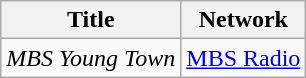<table class="wikitable">
<tr>
<th>Title</th>
<th>Network</th>
</tr>
<tr>
<td><em>MBS Young Town</em></td>
<td><a href='#'>MBS Radio</a></td>
</tr>
</table>
